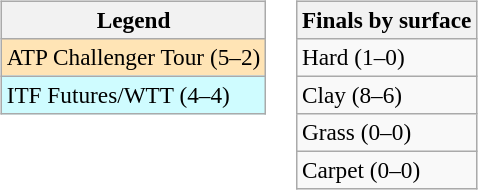<table>
<tr valign=top>
<td><br><table class=wikitable style="font-size:97%">
<tr>
<th>Legend</th>
</tr>
<tr bgcolor=moccasin>
<td>ATP Challenger Tour (5–2)</td>
</tr>
<tr bgcolor=cffcff>
<td>ITF Futures/WTT (4–4)</td>
</tr>
</table>
</td>
<td><br><table class=wikitable style="font-size:97%">
<tr>
<th>Finals by surface</th>
</tr>
<tr>
<td>Hard (1–0)</td>
</tr>
<tr>
<td>Clay (8–6)</td>
</tr>
<tr>
<td>Grass (0–0)</td>
</tr>
<tr>
<td>Carpet (0–0)</td>
</tr>
</table>
</td>
</tr>
</table>
